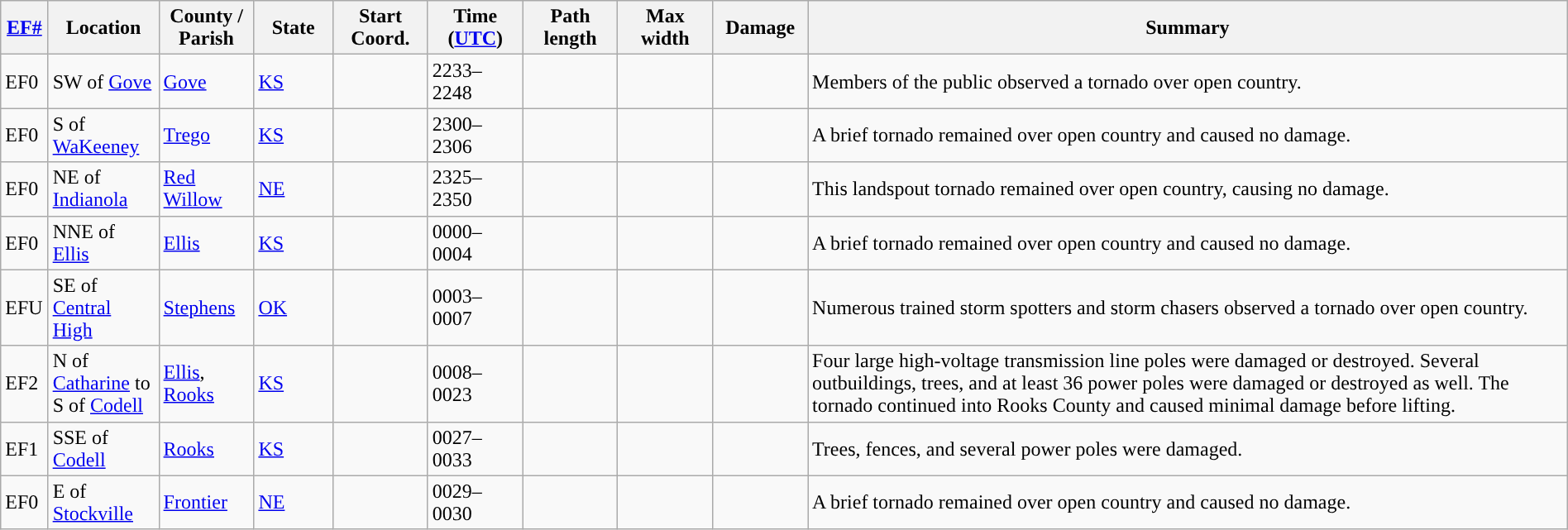<table class="wikitable sortable" style="width:100%;">
<tr>
<th scope="col"  style="width:3%; text-align:center;"><a href='#'>EF#</a></th>
<th scope="col"  style="width:7%; text-align:center;" class="unsortable">Location</th>
<th scope="col"  style="width:6%; text-align:center;" class="unsortable">County / Parish</th>
<th scope="col"  style="width:5%; text-align:center;">State</th>
<th scope="col"  style="width:6%; text-align:center;">Start Coord.</th>
<th scope="col"  style="width:6%; text-align:center;">Time (<a href='#'>UTC</a>)</th>
<th scope="col"  style="width:6%; text-align:center;">Path length</th>
<th scope="col"  style="width:6%; text-align:center;">Max width</th>
<th scope="col"  style="width:6%; text-align:center;">Damage</th>
<th scope="col" class="unsortable" style="width:48%; text-align:center;">Summary</th>
</tr>
<tr>
<td>EF0</td>
<td>SW of <a href='#'>Gove</a></td>
<td><a href='#'>Gove</a></td>
<td><a href='#'>KS</a></td>
<td></td>
<td>2233–2248</td>
<td></td>
<td></td>
<td></td>
<td>Members of the public observed a tornado over open country.</td>
</tr>
<tr>
<td>EF0</td>
<td>S of <a href='#'>WaKeeney</a></td>
<td><a href='#'>Trego</a></td>
<td><a href='#'>KS</a></td>
<td></td>
<td>2300–2306</td>
<td></td>
<td></td>
<td></td>
<td>A brief tornado remained over open country and caused no damage.</td>
</tr>
<tr>
<td>EF0</td>
<td>NE of <a href='#'>Indianola</a></td>
<td><a href='#'>Red Willow</a></td>
<td><a href='#'>NE</a></td>
<td></td>
<td>2325–2350</td>
<td></td>
<td></td>
<td></td>
<td>This landspout tornado remained over open country, causing no damage.</td>
</tr>
<tr>
<td>EF0</td>
<td>NNE of <a href='#'>Ellis</a></td>
<td><a href='#'>Ellis</a></td>
<td><a href='#'>KS</a></td>
<td></td>
<td>0000–0004</td>
<td></td>
<td></td>
<td></td>
<td>A brief tornado remained over open country and caused no damage.</td>
</tr>
<tr>
<td>EFU</td>
<td>SE of <a href='#'>Central High</a></td>
<td><a href='#'>Stephens</a></td>
<td><a href='#'>OK</a></td>
<td></td>
<td>0003–0007</td>
<td></td>
<td></td>
<td></td>
<td>Numerous trained storm spotters and storm chasers observed a tornado over open country.</td>
</tr>
<tr>
<td>EF2</td>
<td>N of <a href='#'>Catharine</a> to S of <a href='#'>Codell</a></td>
<td><a href='#'>Ellis</a>, <a href='#'>Rooks</a></td>
<td><a href='#'>KS</a></td>
<td></td>
<td>0008–0023</td>
<td></td>
<td></td>
<td></td>
<td>Four large high-voltage transmission line poles were damaged or destroyed. Several outbuildings, trees, and at least 36 power poles were damaged or destroyed as well. The tornado continued into Rooks County and caused minimal damage before lifting.</td>
</tr>
<tr>
<td>EF1</td>
<td>SSE of <a href='#'>Codell</a></td>
<td><a href='#'>Rooks</a></td>
<td><a href='#'>KS</a></td>
<td></td>
<td>0027–0033</td>
<td></td>
<td></td>
<td></td>
<td>Trees, fences, and several power poles were damaged.</td>
</tr>
<tr>
<td>EF0</td>
<td>E of <a href='#'>Stockville</a></td>
<td><a href='#'>Frontier</a></td>
<td><a href='#'>NE</a></td>
<td></td>
<td>0029–0030</td>
<td></td>
<td></td>
<td></td>
<td>A brief tornado remained over open country and caused no damage.</td>
</tr>
</table>
